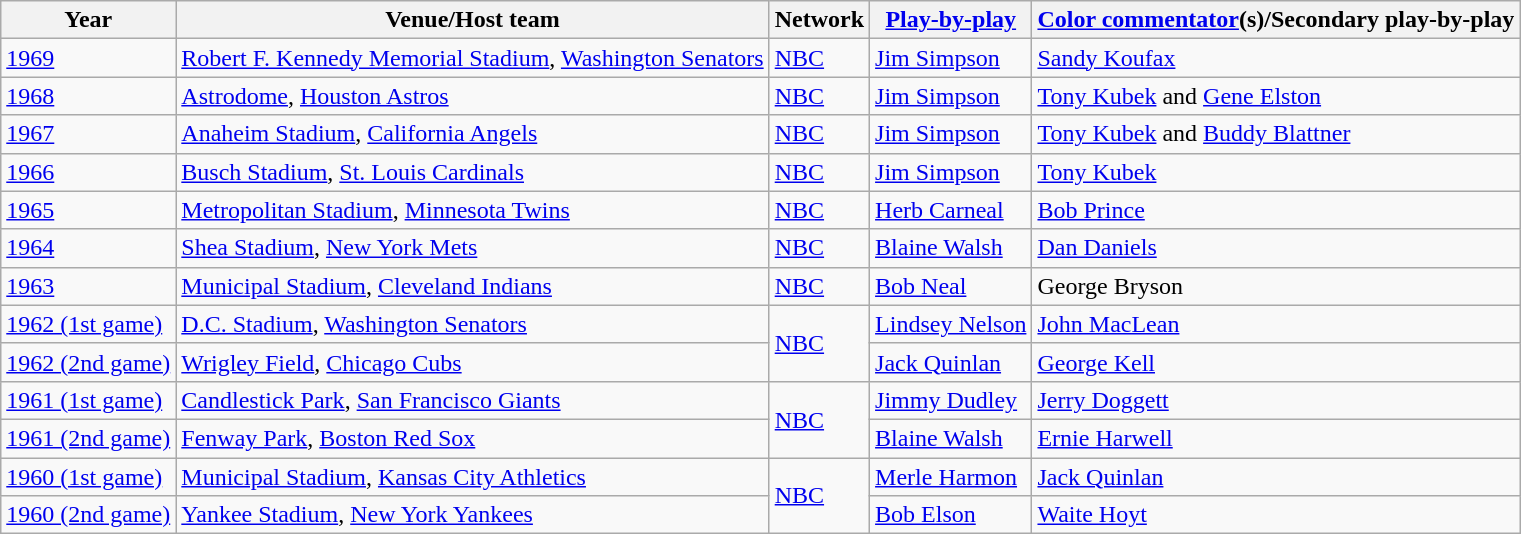<table class="wikitable">
<tr>
<th>Year</th>
<th>Venue/Host team</th>
<th>Network</th>
<th><a href='#'>Play-by-play</a></th>
<th><a href='#'>Color commentator</a>(s)/Secondary play-by-play</th>
</tr>
<tr>
<td><a href='#'>1969</a></td>
<td><a href='#'>Robert F. Kennedy Memorial Stadium</a>, <a href='#'>Washington Senators</a></td>
<td><a href='#'>NBC</a></td>
<td><a href='#'>Jim Simpson</a></td>
<td><a href='#'>Sandy Koufax</a></td>
</tr>
<tr>
<td><a href='#'>1968</a></td>
<td><a href='#'>Astrodome</a>, <a href='#'>Houston Astros</a></td>
<td><a href='#'>NBC</a></td>
<td><a href='#'>Jim Simpson</a></td>
<td><a href='#'>Tony Kubek</a> and <a href='#'>Gene Elston</a></td>
</tr>
<tr>
<td><a href='#'>1967</a></td>
<td><a href='#'>Anaheim Stadium</a>, <a href='#'>California Angels</a></td>
<td><a href='#'>NBC</a></td>
<td><a href='#'>Jim Simpson</a></td>
<td><a href='#'>Tony Kubek</a> and <a href='#'>Buddy Blattner</a></td>
</tr>
<tr>
<td><a href='#'>1966</a></td>
<td><a href='#'>Busch Stadium</a>, <a href='#'>St. Louis Cardinals</a></td>
<td><a href='#'>NBC</a></td>
<td><a href='#'>Jim Simpson</a></td>
<td><a href='#'>Tony Kubek</a></td>
</tr>
<tr>
<td><a href='#'>1965</a></td>
<td><a href='#'>Metropolitan Stadium</a>, <a href='#'>Minnesota Twins</a></td>
<td><a href='#'>NBC</a></td>
<td><a href='#'>Herb Carneal</a></td>
<td><a href='#'>Bob Prince</a></td>
</tr>
<tr>
<td><a href='#'>1964</a></td>
<td><a href='#'>Shea Stadium</a>, <a href='#'>New York Mets</a></td>
<td><a href='#'>NBC</a></td>
<td><a href='#'>Blaine Walsh</a></td>
<td><a href='#'>Dan Daniels</a></td>
</tr>
<tr>
<td><a href='#'>1963</a></td>
<td><a href='#'>Municipal Stadium</a>, <a href='#'>Cleveland Indians</a></td>
<td><a href='#'>NBC</a></td>
<td><a href='#'>Bob Neal</a></td>
<td>George Bryson</td>
</tr>
<tr>
<td><a href='#'>1962 (1st game)</a></td>
<td><a href='#'>D.C. Stadium</a>, <a href='#'>Washington Senators</a></td>
<td rowspan="2"><a href='#'>NBC</a></td>
<td><a href='#'>Lindsey Nelson</a></td>
<td><a href='#'>John MacLean</a></td>
</tr>
<tr>
<td><a href='#'>1962 (2nd game)</a></td>
<td><a href='#'>Wrigley Field</a>, <a href='#'>Chicago Cubs</a></td>
<td><a href='#'>Jack Quinlan</a></td>
<td><a href='#'>George Kell</a></td>
</tr>
<tr>
<td><a href='#'>1961 (1st game)</a></td>
<td><a href='#'>Candlestick Park</a>, <a href='#'>San Francisco Giants</a></td>
<td rowspan="2"><a href='#'>NBC</a></td>
<td><a href='#'>Jimmy Dudley</a></td>
<td><a href='#'>Jerry Doggett</a></td>
</tr>
<tr>
<td><a href='#'>1961 (2nd game)</a></td>
<td><a href='#'>Fenway Park</a>, <a href='#'>Boston Red Sox</a></td>
<td><a href='#'>Blaine Walsh</a></td>
<td><a href='#'>Ernie Harwell</a></td>
</tr>
<tr>
<td><a href='#'>1960 (1st game)</a></td>
<td><a href='#'>Municipal Stadium</a>, <a href='#'>Kansas City Athletics</a></td>
<td rowspan="2"><a href='#'>NBC</a></td>
<td><a href='#'>Merle Harmon</a></td>
<td><a href='#'>Jack Quinlan</a></td>
</tr>
<tr>
<td><a href='#'>1960 (2nd game)</a></td>
<td><a href='#'>Yankee Stadium</a>, <a href='#'>New York Yankees</a></td>
<td><a href='#'>Bob Elson</a></td>
<td><a href='#'>Waite Hoyt</a></td>
</tr>
</table>
